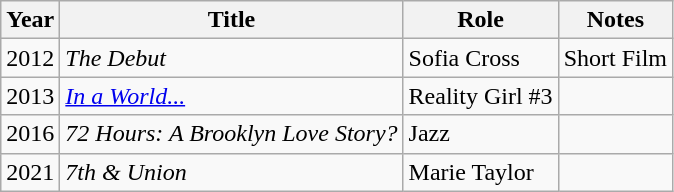<table class="wikitable sortable">
<tr>
<th>Year</th>
<th>Title</th>
<th>Role</th>
<th class="unsortable">Notes</th>
</tr>
<tr>
<td>2012</td>
<td><em>The Debut</em></td>
<td>Sofia Cross</td>
<td>Short Film</td>
</tr>
<tr>
<td>2013</td>
<td><em><a href='#'>In a World...</a></em></td>
<td>Reality Girl #3</td>
<td></td>
</tr>
<tr>
<td>2016</td>
<td><em>72 Hours: A Brooklyn Love Story?</em></td>
<td>Jazz</td>
<td></td>
</tr>
<tr>
<td>2021</td>
<td><em>7th & Union</em></td>
<td>Marie Taylor</td>
<td></td>
</tr>
</table>
